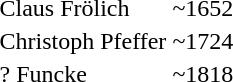<table>
<tr>
<td>Claus Frölich</td>
<td>~1652</td>
</tr>
<tr>
<td>Christoph Pfeffer</td>
<td>~1724</td>
</tr>
<tr>
<td>? Funcke</td>
<td>~1818</td>
</tr>
<tr>
</tr>
</table>
